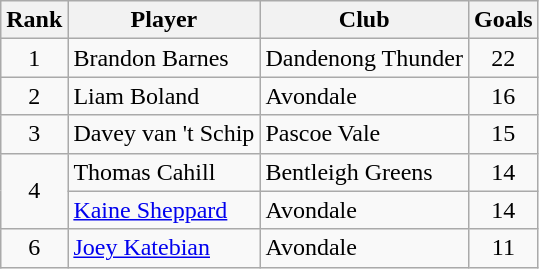<table class="wikitable" style="text-align:center">
<tr>
<th>Rank</th>
<th>Player</th>
<th>Club</th>
<th>Goals</th>
</tr>
<tr>
<td>1</td>
<td align="left"> Brandon Barnes</td>
<td align="left">Dandenong Thunder</td>
<td>22</td>
</tr>
<tr>
<td>2</td>
<td align="left"> Liam Boland</td>
<td align="left">Avondale</td>
<td>16</td>
</tr>
<tr>
<td>3</td>
<td align="left"> Davey van 't Schip</td>
<td align="left">Pascoe Vale</td>
<td>15</td>
</tr>
<tr>
<td rowspan="2">4</td>
<td align="left"> Thomas Cahill</td>
<td align="left">Bentleigh Greens</td>
<td>14</td>
</tr>
<tr>
<td align="left"> <a href='#'>Kaine Sheppard</a></td>
<td align="left">Avondale</td>
<td>14</td>
</tr>
<tr>
<td>6</td>
<td align="left"> <a href='#'>Joey Katebian</a></td>
<td align="left">Avondale</td>
<td>11</td>
</tr>
</table>
